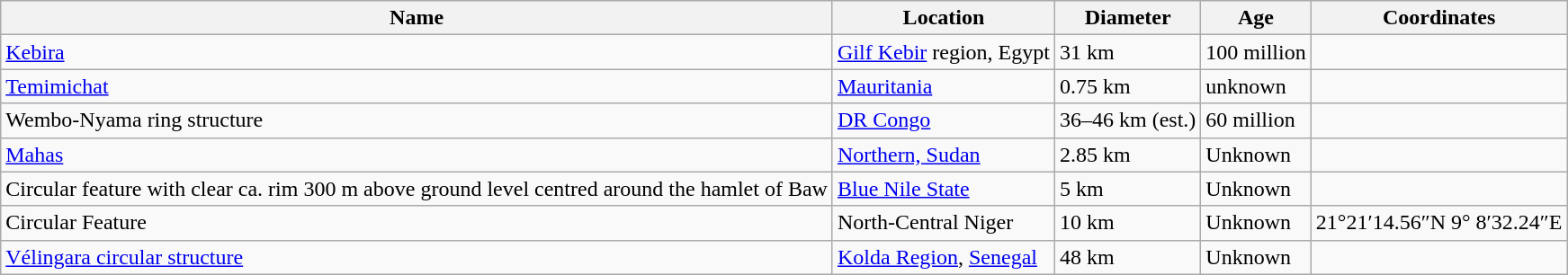<table class="wikitable sortable">
<tr>
<th>Name</th>
<th>Location</th>
<th>Diameter</th>
<th>Age</th>
<th>Coordinates</th>
</tr>
<tr>
<td><a href='#'>Kebira</a></td>
<td><a href='#'>Gilf Kebir</a> region, Egypt</td>
<td>31 km</td>
<td>100 million</td>
<td align=right></td>
</tr>
<tr>
<td><a href='#'>Temimichat</a></td>
<td><a href='#'>Mauritania</a></td>
<td>0.75 km</td>
<td>unknown</td>
<td align=right></td>
</tr>
<tr>
<td>Wembo-Nyama ring structure</td>
<td><a href='#'>DR Congo</a></td>
<td>36–46 km (est.)</td>
<td>60 million</td>
<td align=right></td>
</tr>
<tr>
<td><a href='#'>Mahas</a></td>
<td><a href='#'>Northern, Sudan</a></td>
<td>2.85 km</td>
<td>Unknown</td>
<td align=right></td>
</tr>
<tr>
<td>Circular feature with clear ca. rim 300 m above ground level centred around the hamlet of Baw</td>
<td><a href='#'>Blue Nile State</a></td>
<td>5 km</td>
<td>Unknown</td>
<td align=right></td>
</tr>
<tr>
<td>Circular Feature </td>
<td>North-Central Niger</td>
<td>10 km</td>
<td>Unknown</td>
<td>21°21′14.56″N 9° 8′32.24″E</td>
</tr>
<tr>
<td><a href='#'>Vélingara circular structure</a></td>
<td><a href='#'>Kolda Region</a>, <a href='#'>Senegal</a></td>
<td>48 km</td>
<td>Unknown</td>
<td align=right></td>
</tr>
</table>
